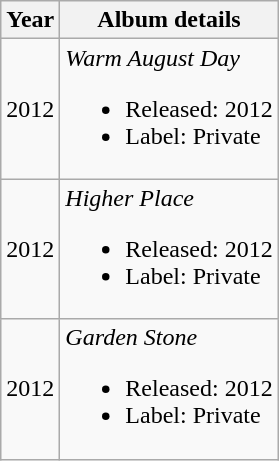<table class="wikitable">
<tr>
<th>Year</th>
<th>Album details</th>
</tr>
<tr>
<td>2012</td>
<td><em>Warm August Day</em><br><ul><li>Released: 2012</li><li>Label: Private</li></ul></td>
</tr>
<tr>
<td>2012</td>
<td><em>Higher Place</em><br><ul><li>Released: 2012</li><li>Label: Private</li></ul></td>
</tr>
<tr>
<td>2012</td>
<td><em>Garden Stone</em><br><ul><li>Released: 2012</li><li>Label: Private</li></ul></td>
</tr>
</table>
